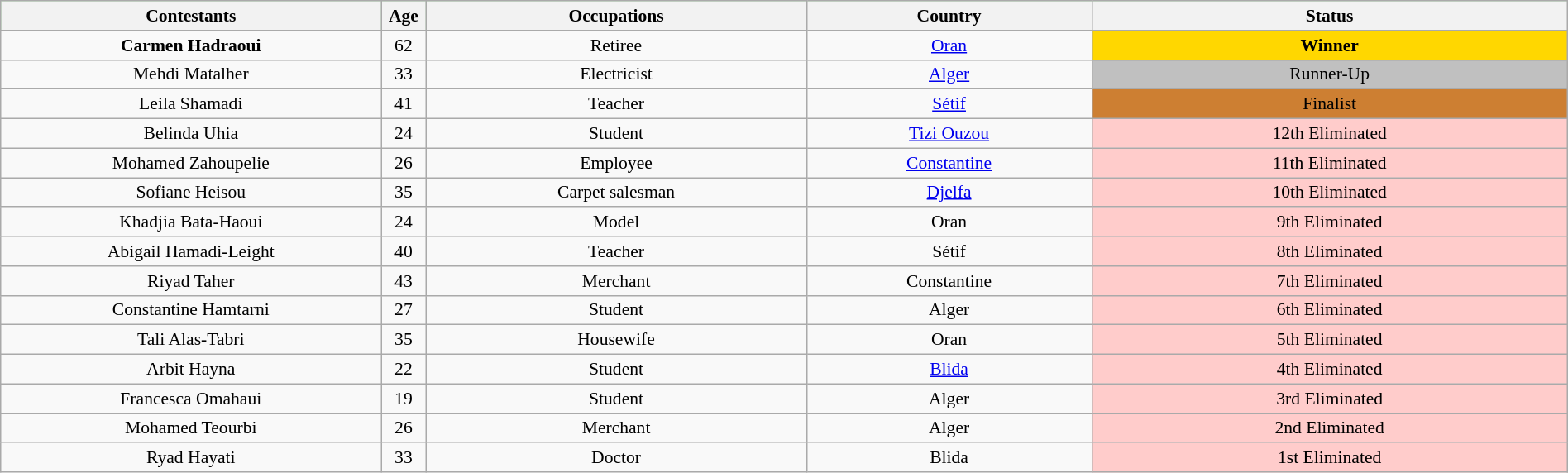<table class="wikitable sortable" style="text-align:center; font-size:90%; width:100%;">
<tr style="background:lightgreen;">
<th style="width:20%;">Contestants</th>
<th style="width:2%;">Age</th>
<th style="width:20%;">Occupations</th>
<th style="width:15%;">Country</th>
<th style="width:25%;">Status</th>
</tr>
<tr>
<td><strong>Carmen Hadraoui</strong></td>
<td>62</td>
<td>Retiree</td>
<td><a href='#'>Oran</a></td>
<td style=background:Gold><strong>Winner</strong></td>
</tr>
<tr>
<td>Mehdi Matalher</td>
<td>33</td>
<td>Electricist</td>
<td><a href='#'>Alger</a></td>
<td style=background:Silver>Runner-Up</td>
</tr>
<tr>
<td>Leila Shamadi</td>
<td>41</td>
<td>Teacher</td>
<td><a href='#'>Sétif</a></td>
<td style=background:#cd7f32>Finalist</td>
</tr>
<tr>
<td>Belinda Uhia</td>
<td>24</td>
<td>Student</td>
<td><a href='#'>Tizi Ouzou</a></td>
<td style=background:#ffcccb>12th Eliminated</td>
</tr>
<tr>
<td>Mohamed Zahoupelie</td>
<td>26</td>
<td>Employee</td>
<td><a href='#'>Constantine</a></td>
<td style=background:#ffcccb>11th Eliminated</td>
</tr>
<tr>
<td>Sofiane Heisou</td>
<td>35</td>
<td>Carpet salesman</td>
<td><a href='#'>Djelfa</a></td>
<td style=background:#ffcccb>10th Eliminated</td>
</tr>
<tr>
<td>Khadjia Bata-Haoui</td>
<td>24</td>
<td>Model</td>
<td>Oran</td>
<td style=background:#ffcccb>9th Eliminated</td>
</tr>
<tr>
<td>Abigail Hamadi-Leight</td>
<td>40</td>
<td>Teacher</td>
<td>Sétif</td>
<td style=background:#ffcccb>8th Eliminated</td>
</tr>
<tr>
<td>Riyad Taher</td>
<td>43</td>
<td>Merchant</td>
<td>Constantine</td>
<td style=background:#ffcccb>7th Eliminated</td>
</tr>
<tr>
<td>Constantine Hamtarni</td>
<td>27</td>
<td>Student</td>
<td>Alger</td>
<td style=background:#ffcccb>6th Eliminated</td>
</tr>
<tr>
<td>Tali Alas-Tabri</td>
<td>35</td>
<td>Housewife</td>
<td>Oran</td>
<td style=background:#ffcccb>5th Eliminated</td>
</tr>
<tr>
<td>Arbit Hayna</td>
<td>22</td>
<td>Student</td>
<td><a href='#'>Blida</a></td>
<td style=background:#ffcccb>4th Eliminated</td>
</tr>
<tr>
<td>Francesca Omahaui</td>
<td>19</td>
<td>Student</td>
<td>Alger</td>
<td style=background:#ffcccb>3rd Eliminated</td>
</tr>
<tr>
<td>Mohamed Teourbi</td>
<td>26</td>
<td>Merchant</td>
<td>Alger</td>
<td style=background:#ffcccb>2nd Eliminated</td>
</tr>
<tr>
<td>Ryad Hayati</td>
<td>33</td>
<td>Doctor</td>
<td>Blida</td>
<td style=background:#ffcccb>1st Eliminated</td>
</tr>
</table>
